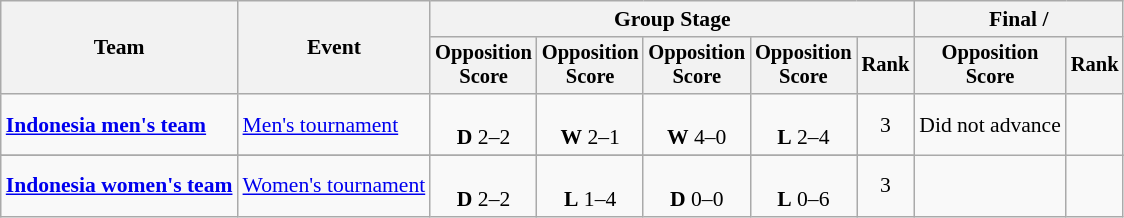<table class="wikitable" style="font-size:90%">
<tr>
<th rowspan=2>Team</th>
<th rowspan=2>Event</th>
<th colspan=5>Group Stage</th>
<th colspan=2>Final / </th>
</tr>
<tr style="font-size:95%">
<th>Opposition<br>Score</th>
<th>Opposition<br>Score</th>
<th>Opposition<br>Score</th>
<th>Opposition<br>Score</th>
<th>Rank</th>
<th>Opposition<br>Score</th>
<th>Rank</th>
</tr>
<tr align=center>
<td align=left><strong><a href='#'>Indonesia men's team</a></strong></td>
<td align=left><a href='#'>Men's tournament</a></td>
<td><br><strong>D</strong> 2–2</td>
<td><br><strong>W</strong> 2–1</td>
<td><br><strong>W</strong> 4–0</td>
<td><br><strong>L</strong> 2–4</td>
<td>3</td>
<td rowspan="2">Did not advance</td>
<td></td>
</tr>
<tr>
</tr>
<tr align=center>
<td align=left><strong><a href='#'>Indonesia women's team</a></strong></td>
<td align=left><a href='#'>Women's tournament</a></td>
<td><br><strong>D</strong> 2–2</td>
<td><br><strong>L</strong> 1–4</td>
<td><br><strong>D</strong> 0–0</td>
<td><br><strong>L</strong> 0–6</td>
<td>3</td>
<td></td>
</tr>
</table>
